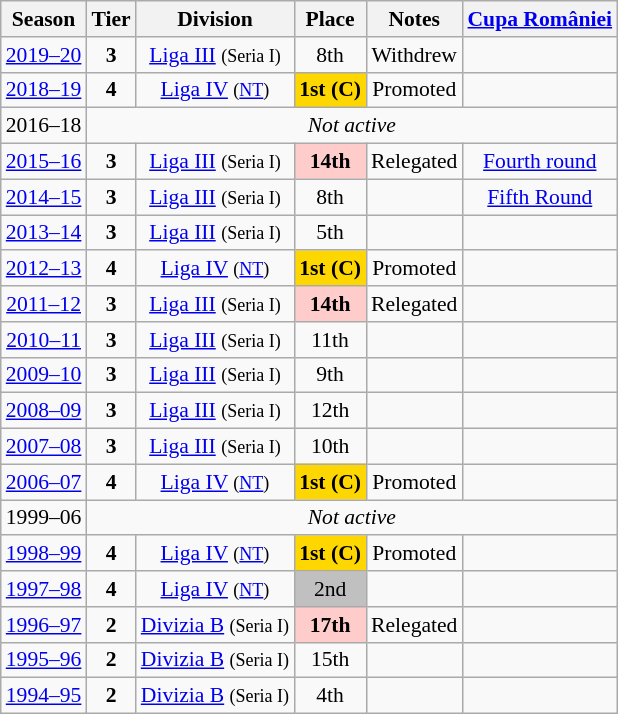<table class="wikitable" style="text-align:center; font-size:90%">
<tr>
<th>Season</th>
<th>Tier</th>
<th>Division</th>
<th>Place</th>
<th>Notes</th>
<th><a href='#'>Cupa României</a></th>
</tr>
<tr>
<td><a href='#'>2019–20</a></td>
<td><strong>3</strong></td>
<td><a href='#'>Liga III</a> <small>(Seria I)</small></td>
<td>8th</td>
<td>Withdrew</td>
<td></td>
</tr>
<tr>
<td><a href='#'>2018–19</a></td>
<td><strong>4</strong></td>
<td><a href='#'>Liga IV</a> <small>(<a href='#'>NT</a>)</small></td>
<td align=center bgcolor=gold><strong>1st</strong> <strong>(C)</strong></td>
<td>Promoted</td>
<td></td>
</tr>
<tr>
<td>2016–18</td>
<td align=center colspan=5><em>Not active</em></td>
</tr>
<tr>
<td><a href='#'>2015–16</a></td>
<td><strong>3</strong></td>
<td><a href='#'>Liga III</a> <small>(Seria I)</small></td>
<td align=center bgcolor=#FFCCCC><strong>14th</strong></td>
<td>Relegated</td>
<td><a href='#'>Fourth round</a></td>
</tr>
<tr>
<td><a href='#'>2014–15</a></td>
<td><strong>3</strong></td>
<td><a href='#'>Liga III</a> <small>(Seria I)</small></td>
<td>8th</td>
<td></td>
<td><a href='#'>Fifth Round</a></td>
</tr>
<tr>
<td><a href='#'>2013–14</a></td>
<td><strong>3</strong></td>
<td><a href='#'>Liga III</a> <small>(Seria I)</small></td>
<td>5th</td>
<td></td>
<td></td>
</tr>
<tr>
<td><a href='#'>2012–13</a></td>
<td><strong>4</strong></td>
<td><a href='#'>Liga IV</a> <small>(<a href='#'>NT</a>)</small></td>
<td align=center bgcolor=gold><strong>1st</strong> <strong>(C)</strong></td>
<td>Promoted</td>
<td></td>
</tr>
<tr>
<td><a href='#'>2011–12</a></td>
<td><strong>3</strong></td>
<td><a href='#'>Liga III</a> <small>(Seria I)</small></td>
<td align=center bgcolor=#FFCCCC><strong>14th</strong></td>
<td>Relegated</td>
<td></td>
</tr>
<tr>
<td><a href='#'>2010–11</a></td>
<td><strong>3</strong></td>
<td><a href='#'>Liga III</a> <small>(Seria I)</small></td>
<td>11th</td>
<td></td>
<td></td>
</tr>
<tr>
<td><a href='#'>2009–10</a></td>
<td><strong>3</strong></td>
<td><a href='#'>Liga III</a> <small>(Seria I)</small></td>
<td>9th</td>
<td></td>
<td></td>
</tr>
<tr>
<td><a href='#'>2008–09</a></td>
<td><strong>3</strong></td>
<td><a href='#'>Liga III</a> <small>(Seria I)</small></td>
<td>12th</td>
<td></td>
<td></td>
</tr>
<tr>
<td><a href='#'>2007–08</a></td>
<td><strong>3</strong></td>
<td><a href='#'>Liga III</a> <small>(Seria I)</small></td>
<td>10th</td>
<td></td>
<td></td>
</tr>
<tr>
<td><a href='#'>2006–07</a></td>
<td><strong>4</strong></td>
<td><a href='#'>Liga IV</a> <small>(<a href='#'>NT</a>)</small></td>
<td align=center bgcolor=gold><strong>1st</strong> <strong>(C)</strong></td>
<td>Promoted</td>
<td></td>
</tr>
<tr>
<td>1999–06</td>
<td align=center colspan=5><em>Not active</em></td>
</tr>
<tr>
<td><a href='#'>1998–99</a></td>
<td><strong>4</strong></td>
<td><a href='#'>Liga IV</a> <small>(<a href='#'>NT</a>)</small></td>
<td align=center bgcolor=gold><strong>1st</strong> <strong>(C)</strong></td>
<td>Promoted</td>
<td></td>
</tr>
<tr>
<td><a href='#'>1997–98</a></td>
<td><strong>4</strong></td>
<td><a href='#'>Liga IV</a> <small>(<a href='#'>NT</a>)</small></td>
<td align=center bgcolor=silver>2nd</td>
<td></td>
<td></td>
</tr>
<tr>
<td><a href='#'>1996–97</a></td>
<td><strong>2</strong></td>
<td><a href='#'>Divizia B</a> <small>(Seria I)</small></td>
<td align=center bgcolor=#FFCCCC><strong>17th</strong></td>
<td>Relegated</td>
<td></td>
</tr>
<tr>
<td><a href='#'>1995–96</a></td>
<td><strong>2</strong></td>
<td><a href='#'>Divizia B</a> <small>(Seria I)</small></td>
<td>15th</td>
<td></td>
<td></td>
</tr>
<tr>
<td><a href='#'>1994–95</a></td>
<td><strong>2</strong></td>
<td><a href='#'>Divizia B</a> <small>(Seria I)</small></td>
<td>4th</td>
<td></td>
<td></td>
</tr>
</table>
